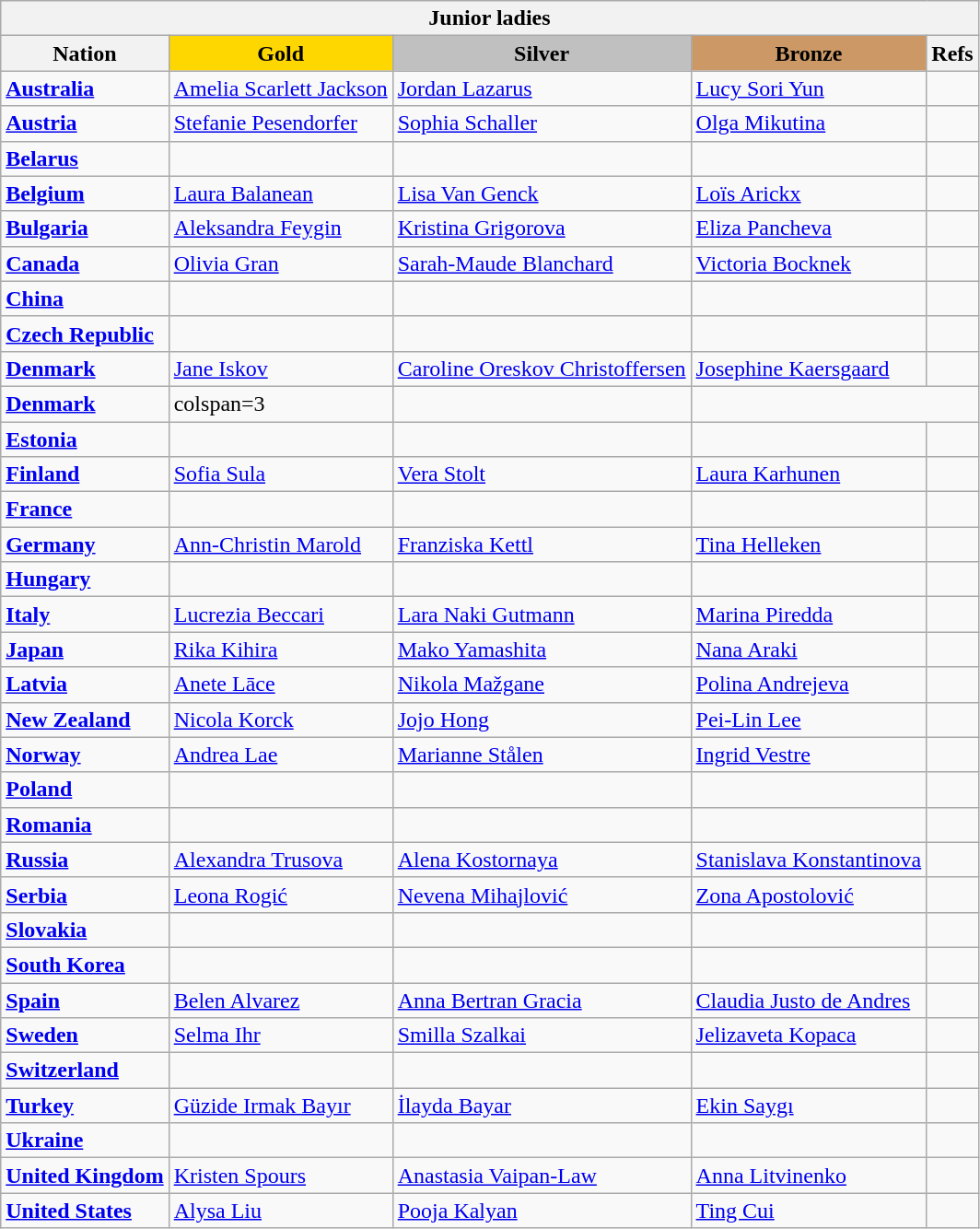<table class="wikitable">
<tr>
<th colspan=5>Junior ladies</th>
</tr>
<tr>
<th>Nation</th>
<td style="text-align:center; background:gold;"><strong>Gold</strong></td>
<td style="text-align:center; background:silver;"><strong>Silver</strong></td>
<td style="text-align:center; background:#c96;"><strong>Bronze</strong></td>
<th>Refs</th>
</tr>
<tr>
<td><strong><a href='#'>Australia</a></strong></td>
<td><a href='#'>Amelia Scarlett Jackson</a></td>
<td><a href='#'>Jordan Lazarus</a></td>
<td><a href='#'>Lucy Sori Yun</a></td>
<td></td>
</tr>
<tr>
<td><strong><a href='#'>Austria</a></strong></td>
<td><a href='#'>Stefanie Pesendorfer</a></td>
<td><a href='#'>Sophia Schaller</a></td>
<td><a href='#'>Olga Mikutina</a></td>
<td></td>
</tr>
<tr>
<td><strong><a href='#'>Belarus</a></strong></td>
<td></td>
<td></td>
<td></td>
<td></td>
</tr>
<tr>
<td><strong><a href='#'>Belgium</a></strong></td>
<td><a href='#'>Laura Balanean</a></td>
<td><a href='#'>Lisa Van Genck</a></td>
<td><a href='#'>Loïs Arickx</a></td>
<td></td>
</tr>
<tr>
<td><strong><a href='#'>Bulgaria</a></strong></td>
<td><a href='#'>Aleksandra Feygin</a></td>
<td><a href='#'>Kristina Grigorova</a></td>
<td><a href='#'>Eliza Pancheva</a></td>
<td></td>
</tr>
<tr>
<td><strong><a href='#'>Canada</a></strong></td>
<td><a href='#'>Olivia Gran</a></td>
<td><a href='#'>Sarah-Maude Blanchard</a></td>
<td><a href='#'>Victoria Bocknek</a></td>
<td></td>
</tr>
<tr>
<td><strong><a href='#'>China</a></strong></td>
<td></td>
<td></td>
<td></td>
<td></td>
</tr>
<tr>
<td><strong><a href='#'>Czech Republic</a></strong></td>
<td></td>
<td></td>
<td></td>
<td></td>
</tr>
<tr>
<td><strong><a href='#'>Denmark</a></strong></td>
<td><a href='#'>Jane Iskov</a></td>
<td><a href='#'>Caroline Oreskov Christoffersen</a></td>
<td><a href='#'>Josephine Kaersgaard</a></td>
<td></td>
</tr>
<tr>
<td><strong><a href='#'>Denmark</a></strong></td>
<td>colspan=3 </td>
<td></td>
</tr>
<tr>
<td><strong><a href='#'>Estonia</a></strong></td>
<td></td>
<td></td>
<td></td>
<td></td>
</tr>
<tr>
<td><strong><a href='#'>Finland</a></strong></td>
<td><a href='#'>Sofia Sula</a></td>
<td><a href='#'>Vera Stolt</a></td>
<td><a href='#'>Laura Karhunen</a></td>
<td></td>
</tr>
<tr>
<td><strong><a href='#'>France</a></strong></td>
<td></td>
<td></td>
<td></td>
<td></td>
</tr>
<tr>
<td><strong><a href='#'>Germany</a></strong></td>
<td><a href='#'>Ann-Christin Marold</a></td>
<td><a href='#'>Franziska Kettl</a></td>
<td><a href='#'>Tina Helleken</a></td>
<td></td>
</tr>
<tr>
<td><strong><a href='#'>Hungary</a></strong></td>
<td></td>
<td></td>
<td></td>
<td></td>
</tr>
<tr>
<td><strong><a href='#'>Italy</a></strong></td>
<td><a href='#'>Lucrezia Beccari</a></td>
<td><a href='#'>Lara Naki Gutmann</a></td>
<td><a href='#'>Marina Piredda</a></td>
<td></td>
</tr>
<tr>
<td><strong><a href='#'>Japan</a></strong></td>
<td><a href='#'>Rika Kihira</a></td>
<td><a href='#'>Mako Yamashita</a></td>
<td><a href='#'>Nana Araki</a></td>
<td></td>
</tr>
<tr>
<td><strong><a href='#'>Latvia</a></strong></td>
<td><a href='#'>Anete Lāce</a></td>
<td><a href='#'>Nikola Mažgane</a></td>
<td><a href='#'>Polina Andrejeva</a></td>
<td></td>
</tr>
<tr>
<td><strong><a href='#'>New Zealand</a></strong></td>
<td><a href='#'>Nicola Korck</a></td>
<td><a href='#'>Jojo Hong</a></td>
<td><a href='#'>Pei-Lin Lee</a></td>
<td></td>
</tr>
<tr>
<td><strong><a href='#'>Norway</a></strong></td>
<td><a href='#'>Andrea Lae</a></td>
<td><a href='#'>Marianne Stålen</a></td>
<td><a href='#'>Ingrid Vestre</a></td>
<td></td>
</tr>
<tr>
<td><strong><a href='#'>Poland</a></strong></td>
<td></td>
<td></td>
<td></td>
<td></td>
</tr>
<tr>
<td><strong><a href='#'>Romania</a></strong></td>
<td></td>
<td></td>
<td></td>
<td></td>
</tr>
<tr>
<td><strong><a href='#'>Russia</a></strong></td>
<td><a href='#'>Alexandra Trusova</a></td>
<td><a href='#'>Alena Kostornaya</a></td>
<td><a href='#'>Stanislava Konstantinova</a></td>
<td></td>
</tr>
<tr>
<td><strong><a href='#'>Serbia</a></strong></td>
<td><a href='#'>Leona Rogić</a></td>
<td><a href='#'>Nevena Mihajlović</a></td>
<td><a href='#'>Zona Apostolović</a></td>
<td></td>
</tr>
<tr>
<td><strong><a href='#'>Slovakia</a></strong></td>
<td></td>
<td></td>
<td></td>
<td></td>
</tr>
<tr>
<td><strong><a href='#'>South Korea</a></strong></td>
<td></td>
<td></td>
<td></td>
<td></td>
</tr>
<tr>
<td><strong><a href='#'>Spain</a></strong></td>
<td><a href='#'>Belen Alvarez</a></td>
<td><a href='#'>Anna Bertran Gracia</a></td>
<td><a href='#'>Claudia Justo de Andres</a></td>
<td></td>
</tr>
<tr>
<td><strong><a href='#'>Sweden</a></strong></td>
<td><a href='#'>Selma Ihr</a></td>
<td><a href='#'>Smilla Szalkai</a></td>
<td><a href='#'>Jelizaveta Kopaca</a></td>
<td></td>
</tr>
<tr>
<td><strong><a href='#'>Switzerland</a></strong></td>
<td></td>
<td></td>
<td></td>
<td></td>
</tr>
<tr>
<td><strong><a href='#'>Turkey</a></strong></td>
<td><a href='#'>Güzide Irmak Bayır</a></td>
<td><a href='#'>İlayda Bayar</a></td>
<td><a href='#'>Ekin Saygı</a></td>
<td></td>
</tr>
<tr>
<td><strong><a href='#'>Ukraine</a></strong></td>
<td></td>
<td></td>
<td></td>
<td></td>
</tr>
<tr>
<td><strong><a href='#'>United Kingdom</a></strong></td>
<td><a href='#'>Kristen Spours</a></td>
<td><a href='#'>Anastasia Vaipan-Law</a></td>
<td><a href='#'>Anna Litvinenko</a></td>
<td></td>
</tr>
<tr>
<td><strong><a href='#'>United States</a></strong></td>
<td><a href='#'>Alysa Liu</a></td>
<td><a href='#'>Pooja Kalyan</a></td>
<td><a href='#'>Ting Cui</a></td>
<td></td>
</tr>
</table>
